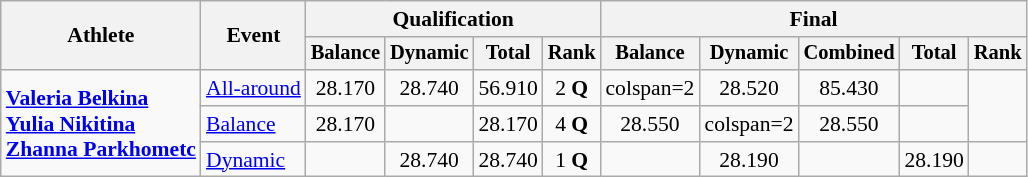<table class="wikitable" style="text-align:center; font-size:90%">
<tr>
<th rowspan=2>Athlete</th>
<th rowspan=2>Event</th>
<th colspan=4>Qualification</th>
<th colspan=5>Final</th>
</tr>
<tr style="font-size:95%">
<th>Balance</th>
<th>Dynamic</th>
<th>Total</th>
<th>Rank</th>
<th>Balance</th>
<th>Dynamic</th>
<th>Combined</th>
<th>Total</th>
<th>Rank</th>
</tr>
<tr>
<td rowspan=3 align=left><strong><a href='#'>Valeria Belkina</a><br><a href='#'>Yulia Nikitina</a><br><a href='#'>Zhanna Parkhometc</a></strong></td>
<td align=left><a href='#'>All-around</a></td>
<td>28.170</td>
<td>28.740</td>
<td>56.910</td>
<td>2 <strong>Q</strong></td>
<td>colspan=2 </td>
<td>28.520</td>
<td>85.430</td>
<td></td>
</tr>
<tr>
<td align=left><a href='#'>Balance</a></td>
<td>28.170</td>
<td></td>
<td>28.170</td>
<td>4 <strong>Q</strong></td>
<td>28.550</td>
<td>colspan=2 </td>
<td>28.550</td>
<td></td>
</tr>
<tr>
<td align=left><a href='#'>Dynamic</a></td>
<td></td>
<td>28.740</td>
<td>28.740</td>
<td>1 <strong>Q</strong></td>
<td></td>
<td>28.190</td>
<td></td>
<td>28.190</td>
<td></td>
</tr>
</table>
